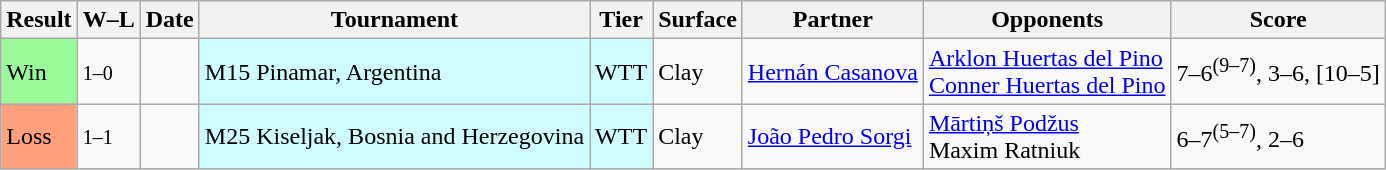<table class="sortable wikitable">
<tr>
<th>Result</th>
<th class="unsortable">W–L</th>
<th>Date</th>
<th>Tournament</th>
<th>Tier</th>
<th>Surface</th>
<th>Partner</th>
<th>Opponents</th>
<th class="unsortable">Score</th>
</tr>
<tr>
<td bgcolor=98fb98>Win</td>
<td><small>1–0</small></td>
<td></td>
<td style="background:#cffcff;">M15 Pinamar, Argentina</td>
<td style="background:#cffcff;">WTT</td>
<td>Clay</td>
<td> <a href='#'>Hernán Casanova</a></td>
<td> <a href='#'>Arklon Huertas del Pino</a> <br> <a href='#'>Conner Huertas del Pino</a></td>
<td>7–6<sup>(9–7)</sup>, 3–6, [10–5]</td>
</tr>
<tr>
<td bgcolor=ffa07a>Loss</td>
<td><small>1–1</small></td>
<td></td>
<td style="background:#cffcff;">M25 Kiseljak, Bosnia and Herzegovina</td>
<td style="background:#cffcff;">WTT</td>
<td>Clay</td>
<td> <a href='#'>João Pedro Sorgi</a></td>
<td> <a href='#'>Mārtiņš Podžus</a> <br> Maxim Ratniuk</td>
<td>6–7<sup>(5–7)</sup>, 2–6</td>
</tr>
</table>
